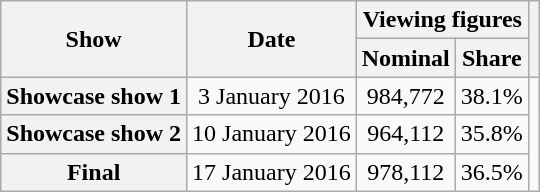<table class="wikitable plainrowheaders sortable" style="text-align:center">
<tr>
<th rowspan="2">Show</th>
<th rowspan="2">Date</th>
<th colspan="2">Viewing figures</th>
<th rowspan="2"></th>
</tr>
<tr>
<th scope="col">Nominal</th>
<th>Share</th>
</tr>
<tr>
<th scope="row">Showcase show 1</th>
<td>3 January 2016</td>
<td>984,772</td>
<td>38.1%</td>
<td rowspan="3"></td>
</tr>
<tr>
<th scope="row">Showcase show 2</th>
<td>10 January 2016</td>
<td>964,112</td>
<td>35.8%</td>
</tr>
<tr>
<th scope="row">Final</th>
<td>17 January 2016</td>
<td>978,112</td>
<td>36.5%</td>
</tr>
</table>
